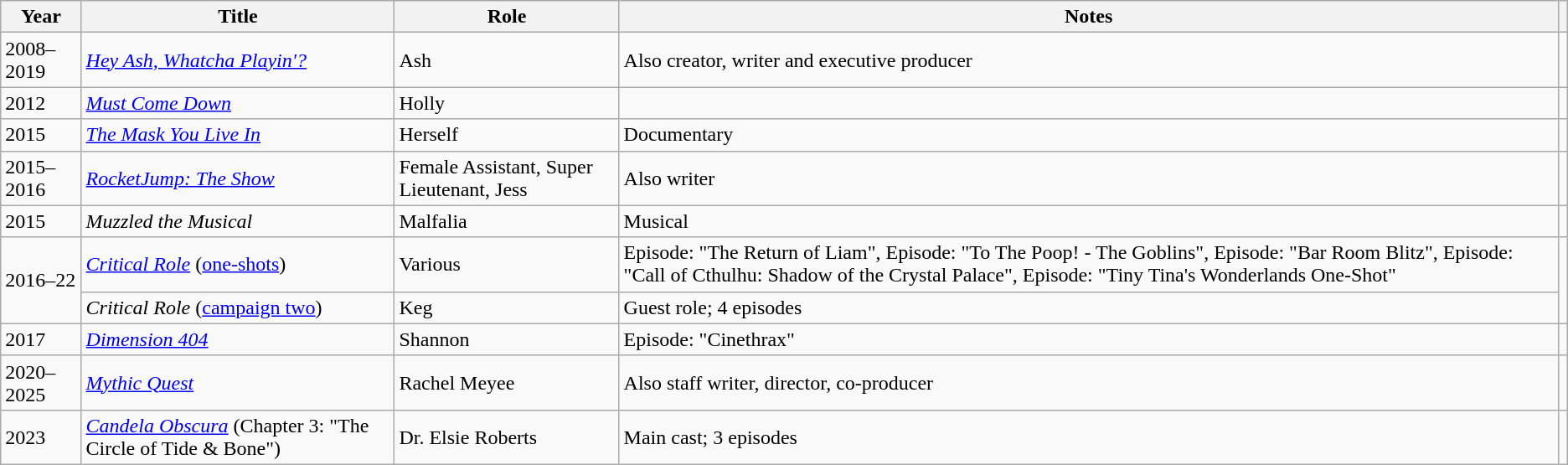<table class="wikitable sortable">
<tr>
<th>Year</th>
<th>Title</th>
<th>Role</th>
<th class="unsortable">Notes</th>
<th class="unsortable"></th>
</tr>
<tr>
<td>2008–2019 </td>
<td><em><a href='#'>Hey Ash, Whatcha Playin'?</a></em></td>
<td>Ash</td>
<td>Also creator, writer and executive producer</td>
<td></td>
</tr>
<tr>
<td>2012</td>
<td><em><a href='#'>Must Come Down</a></em></td>
<td>Holly</td>
<td></td>
<td></td>
</tr>
<tr>
<td>2015</td>
<td><em><a href='#'>The Mask You Live In</a></em></td>
<td>Herself</td>
<td>Documentary</td>
<td></td>
</tr>
<tr>
<td>2015–2016</td>
<td><em><a href='#'>RocketJump: The Show</a></em></td>
<td>Female Assistant, Super Lieutenant, Jess</td>
<td>Also writer</td>
<td></td>
</tr>
<tr>
<td>2015</td>
<td><em>Muzzled the Musical</em></td>
<td>Malfalia</td>
<td>Musical</td>
<td></td>
</tr>
<tr>
<td rowspan="2">2016–22</td>
<td><em><a href='#'>Critical Role</a></em> (<a href='#'>one-shots</a>)</td>
<td>Various</td>
<td>Episode: "The Return of Liam", Episode: "To The Poop! - The Goblins", Episode: "Bar Room Blitz", Episode: "Call of Cthulhu: Shadow of the Crystal Palace", Episode: "Tiny Tina's Wonderlands One-Shot"</td>
<td rowspan="2"></td>
</tr>
<tr>
<td><em>Critical Role</em> (<a href='#'>campaign two</a>)</td>
<td>Keg</td>
<td>Guest role; 4 episodes</td>
</tr>
<tr>
<td>2017</td>
<td><em><a href='#'>Dimension 404</a></em></td>
<td>Shannon</td>
<td>Episode: "Cinethrax"</td>
<td></td>
</tr>
<tr>
<td>2020–2025</td>
<td><em><a href='#'>Mythic Quest</a></em></td>
<td>Rachel Meyee</td>
<td>Also staff writer, director, co-producer</td>
<td></td>
</tr>
<tr>
<td>2023</td>
<td><em><a href='#'>Candela Obscura</a></em> (Chapter 3: "The Circle of Tide & Bone")</td>
<td>Dr. Elsie Roberts</td>
<td>Main cast; 3 episodes</td>
<td></td>
</tr>
</table>
